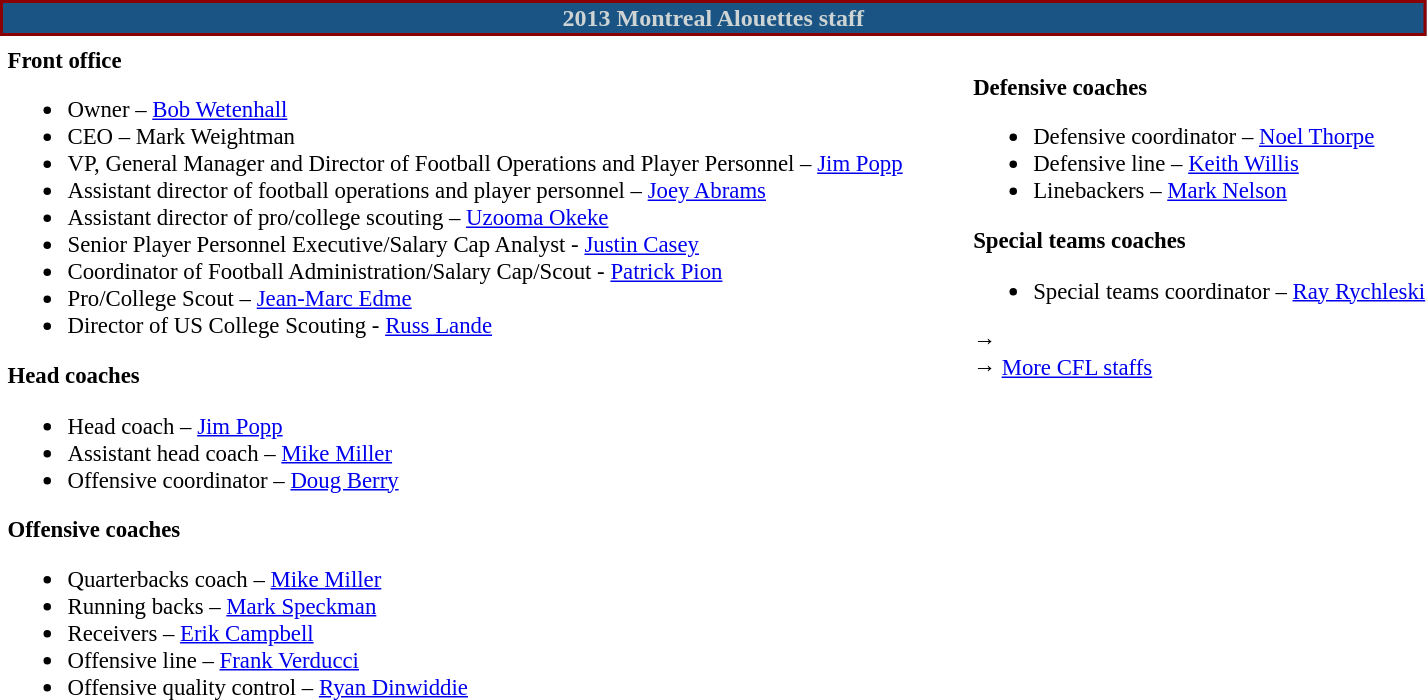<table class="toccolours" style="text-align: left;">
<tr>
<th colspan="7" style="text-align:center; background:#1a5484; color:#CED4D3; border:2px solid darkred; text-align: center">2013 Montreal Alouettes staff</th>
</tr>
<tr>
<td colspan="7" style="text-align:right;"></td>
</tr>
<tr>
<td valign="top"></td>
<td style="font-size:95%; vertical-align:top;"><strong>Front office</strong><br><ul><li>Owner – <a href='#'>Bob Wetenhall</a></li><li>CEO – Mark Weightman</li><li>VP, General Manager and Director of Football Operations and Player Personnel – <a href='#'>Jim Popp</a></li><li>Assistant director of football operations and player personnel – <a href='#'>Joey Abrams</a></li><li>Assistant director of pro/college scouting – <a href='#'>Uzooma Okeke</a></li><li>Senior Player Personnel Executive/Salary Cap Analyst - <a href='#'>Justin Casey</a></li><li>Coordinator of Football Administration/Salary Cap/Scout - <a href='#'>Patrick Pion</a></li><li>Pro/College Scout – <a href='#'>Jean-Marc Edme</a></li><li>Director of US College Scouting - <a href='#'>Russ Lande</a></li></ul><strong>Head coaches</strong><ul><li>Head coach – <a href='#'>Jim Popp</a></li><li>Assistant head coach – <a href='#'>Mike Miller</a></li><li>Offensive coordinator – <a href='#'>Doug Berry</a></li></ul><strong>Offensive coaches</strong><ul><li>Quarterbacks coach – <a href='#'>Mike Miller</a></li><li>Running backs – <a href='#'>Mark Speckman</a></li><li>Receivers – <a href='#'>Erik Campbell</a></li><li>Offensive line – <a href='#'>Frank Verducci</a></li><li>Offensive quality control – <a href='#'>Ryan Dinwiddie</a></li></ul></td>
<td width="35"> </td>
<td valign="top"></td>
<td style="font-size:95%; vertical-align:top;"><br><strong>Defensive coaches</strong><ul><li>Defensive coordinator – <a href='#'>Noel Thorpe</a></li><li>Defensive line – <a href='#'>Keith Willis</a></li><li>Linebackers – <a href='#'>Mark Nelson</a></li></ul><strong>Special teams coaches</strong><ul><li>Special teams coordinator – <a href='#'>Ray Rychleski</a></li></ul>→ <span></span><br>
→ <a href='#'>More CFL staffs</a></td>
</tr>
</table>
